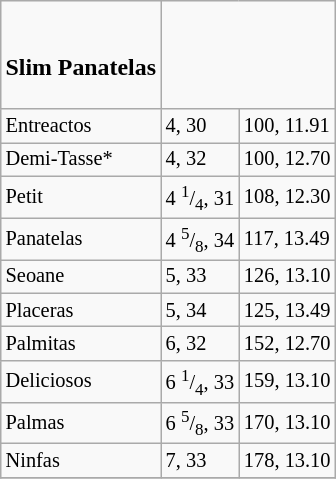<table class="wikitable" style="font-size: 85%; margin:1em auto;">
<tr>
<td><br><h3>Slim Panatelas</h3></td>
</tr>
<tr>
<td>Entreactos</td>
<td>4, 30</td>
<td>100, 11.91</td>
</tr>
<tr>
<td>Demi-Tasse*</td>
<td>4, 32</td>
<td>100, 12.70</td>
</tr>
<tr>
<td>Petit</td>
<td>4 <sup>1</sup>/<sub>4</sub>, 31</td>
<td>108, 12.30</td>
</tr>
<tr>
<td>Panatelas</td>
<td>4 <sup>5</sup>/<sub>8</sub>, 34</td>
<td>117, 13.49</td>
</tr>
<tr>
<td>Seoane</td>
<td>5, 33</td>
<td>126, 13.10</td>
</tr>
<tr>
<td>Placeras</td>
<td>5, 34</td>
<td>125, 13.49</td>
</tr>
<tr>
<td>Palmitas</td>
<td>6, 32</td>
<td>152, 12.70</td>
</tr>
<tr>
<td>Deliciosos</td>
<td>6 <sup>1</sup>/<sub>4</sub>, 33</td>
<td>159, 13.10</td>
</tr>
<tr>
<td>Palmas</td>
<td>6 <sup>5</sup>/<sub>8</sub>, 33</td>
<td>170, 13.10</td>
</tr>
<tr>
<td>Ninfas</td>
<td>7, 33</td>
<td>178, 13.10</td>
</tr>
<tr>
</tr>
</table>
